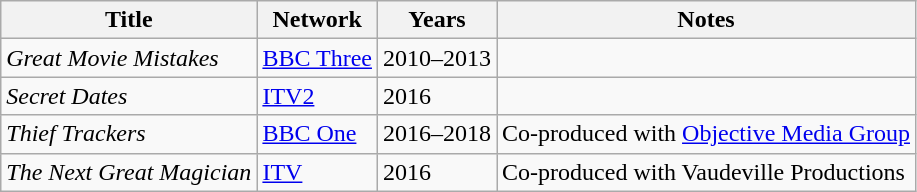<table class="wikitable soirtable">
<tr>
<th>Title</th>
<th>Network</th>
<th>Years</th>
<th>Notes</th>
</tr>
<tr>
<td><em>Great Movie Mistakes</em></td>
<td><a href='#'>BBC Three</a></td>
<td>2010–2013</td>
<td></td>
</tr>
<tr>
<td><em>Secret Dates</em></td>
<td><a href='#'>ITV2</a></td>
<td>2016</td>
<td></td>
</tr>
<tr>
<td><em>Thief Trackers</em></td>
<td><a href='#'>BBC One</a></td>
<td>2016–2018</td>
<td>Co-produced with <a href='#'>Objective Media Group</a></td>
</tr>
<tr>
<td><em>The Next Great Magician</em></td>
<td><a href='#'>ITV</a></td>
<td>2016</td>
<td>Co-produced with Vaudeville Productions</td>
</tr>
</table>
